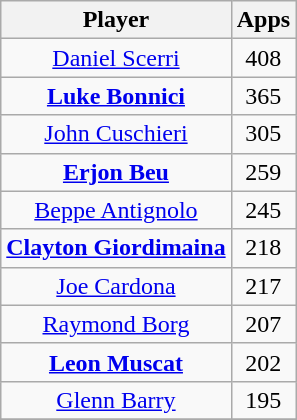<table class="wikitable sortable" style=text-align:center>
<tr>
<th>Player</th>
<th>Apps</th>
</tr>
<tr>
<td> <a href='#'>Daniel Scerri</a></td>
<td>408</td>
</tr>
<tr>
<td> <strong><a href='#'>Luke Bonnici</a></strong></td>
<td>365</td>
</tr>
<tr>
<td> <a href='#'>John Cuschieri</a></td>
<td>305</td>
</tr>
<tr>
<td> <strong><a href='#'>Erjon Beu</a></strong></td>
<td>259</td>
</tr>
<tr>
<td> <a href='#'>Beppe Antignolo</a></td>
<td>245</td>
</tr>
<tr>
<td> <strong><a href='#'>Clayton Giordimaina</a></strong></td>
<td>218</td>
</tr>
<tr>
<td> <a href='#'>Joe Cardona</a></td>
<td>217</td>
</tr>
<tr>
<td> <a href='#'>Raymond Borg</a></td>
<td>207</td>
</tr>
<tr>
<td> <strong><a href='#'>Leon Muscat</a></strong></td>
<td>202</td>
</tr>
<tr>
<td> <a href='#'>Glenn Barry</a></td>
<td>195</td>
</tr>
<tr>
</tr>
</table>
